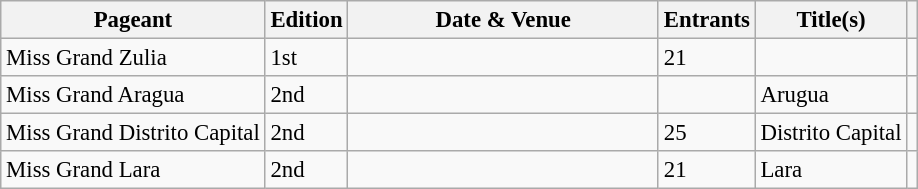<table class="wikitable defaultcenter col3left" style="font-size: 95%;">
<tr>
<th class=unsortable>Pageant</th>
<th class=unsortable>Edition</th>
<th class=unsortable width=200px>Date & Venue</th>
<th class=unsortable>Entrants</th>
<th>Title(s)</th>
<th class=unsortable></th>
</tr>
<tr>
<td>Miss Grand Zulia</td>
<td>1st</td>
<td></td>
<td>21</td>
<td></td>
<td></td>
</tr>
<tr>
<td>Miss Grand Aragua</td>
<td>2nd</td>
<td></td>
<td></td>
<td>Arugua</td>
<td></td>
</tr>
<tr>
<td>Miss Grand Distrito Capital</td>
<td>2nd</td>
<td></td>
<td>25</td>
<td>Distrito Capital</td>
<td></td>
</tr>
<tr>
<td>Miss Grand Lara</td>
<td>2nd</td>
<td></td>
<td>21</td>
<td>Lara</td>
<td></td>
</tr>
</table>
